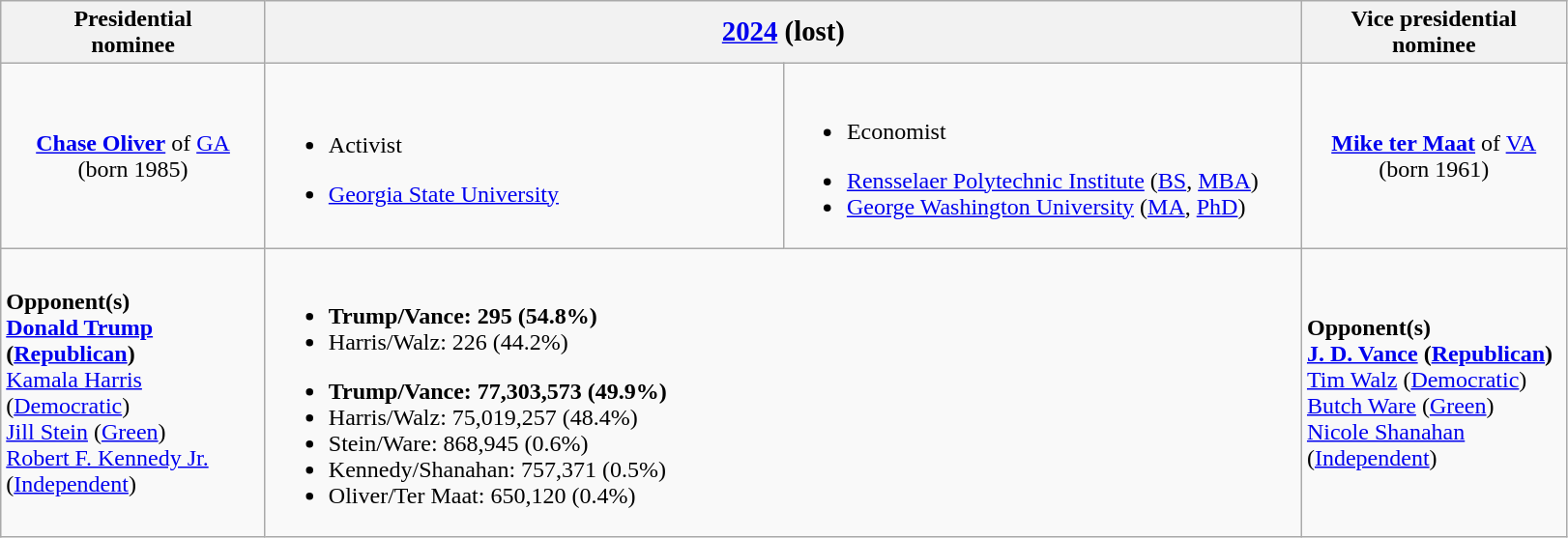<table class="wikitable">
<tr>
<th width=175>Presidential<br>nominee</th>
<th colspan=2><big><a href='#'>2024</a> (lost)</big></th>
<th width=175>Vice presidential<br>nominee</th>
</tr>
<tr>
<td style="text-align:center;"><strong><a href='#'>Chase Oliver</a></strong> of <a href='#'>GA</a><br>(born 1985)<br></td>
<td width=350><br><ul><li>Activist</li></ul><ul><li><a href='#'>Georgia State University</a></li></ul></td>
<td width=350><br><ul><li>Economist</li></ul><ul><li><a href='#'>Rensselaer Polytechnic Institute</a> (<a href='#'>BS</a>, <a href='#'>MBA</a>)</li><li><a href='#'>George Washington University</a> (<a href='#'>MA</a>, <a href='#'>PhD</a>)</li></ul></td>
<td style="text-align:center;"><strong><a href='#'>Mike ter Maat</a></strong> of <a href='#'>VA</a><br>(born 1961)<br></td>
</tr>
<tr>
<td><strong>Opponent(s)</strong><br><strong><a href='#'>Donald Trump</a> (<a href='#'>Republican</a>)</strong><br><a href='#'>Kamala Harris</a> (<a href='#'>Democratic</a>)<br><a href='#'>Jill Stein</a> (<a href='#'>Green</a>)<br><a href='#'>Robert F. Kennedy Jr.</a> (<a href='#'>Independent</a>)</td>
<td colspan=2><br><ul><li><strong>Trump/Vance: 295 (54.8%)</strong></li><li>Harris/Walz: 226 (44.2%)</li></ul><ul><li><strong>Trump/Vance: 77,303,573 (49.9%)</strong></li><li>Harris/Walz: 75,019,257 (48.4%)</li><li>Stein/Ware: 868,945 (0.6%)</li><li>Kennedy/Shanahan: 757,371 (0.5%)</li><li>Oliver/Ter Maat: 650,120 (0.4%)</li></ul></td>
<td><strong>Opponent(s)</strong><br><strong><a href='#'>J. D. Vance</a> (<a href='#'>Republican</a>)</strong><br><a href='#'>Tim Walz</a> (<a href='#'>Democratic</a>)<br><a href='#'>Butch Ware</a> (<a href='#'>Green</a>)<br><a href='#'>Nicole Shanahan</a> (<a href='#'>Independent</a>)</td>
</tr>
</table>
